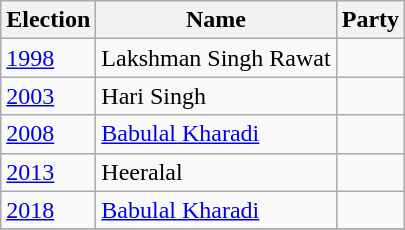<table class="wikitable sortable">
<tr>
<th>Election</th>
<th>Name</th>
<th colspan=2>Party</th>
</tr>
<tr>
<td><a href='#'>1998</a></td>
<td>Lakshman Singh Rawat</td>
<td></td>
</tr>
<tr>
<td><a href='#'>2003</a></td>
<td>Hari Singh</td>
<td></td>
</tr>
<tr>
<td><a href='#'>2008</a></td>
<td><a href='#'>Babulal Kharadi</a></td>
<td></td>
</tr>
<tr>
<td><a href='#'>2013</a></td>
<td>Heeralal</td>
<td></td>
</tr>
<tr>
<td><a href='#'>2018</a></td>
<td><a href='#'>Babulal Kharadi</a></td>
<td></td>
</tr>
<tr>
</tr>
</table>
